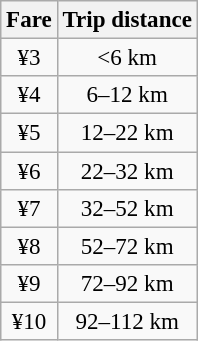<table class="wikitable sortable floatleft" style="cell-padding:1.5; font-size:96%; text-align:center;">
<tr>
<th>Fare</th>
<th>Trip distance</th>
</tr>
<tr>
<td>¥3</td>
<td><6 km</td>
</tr>
<tr>
<td>¥4</td>
<td>6–12 km</td>
</tr>
<tr>
<td>¥5</td>
<td>12–22 km</td>
</tr>
<tr>
<td>¥6</td>
<td>22–32 km</td>
</tr>
<tr>
<td>¥7</td>
<td>32–52 km</td>
</tr>
<tr>
<td>¥8</td>
<td>52–72 km</td>
</tr>
<tr>
<td>¥9</td>
<td>72–92 km</td>
</tr>
<tr>
<td>¥10</td>
<td>92–112 km</td>
</tr>
</table>
